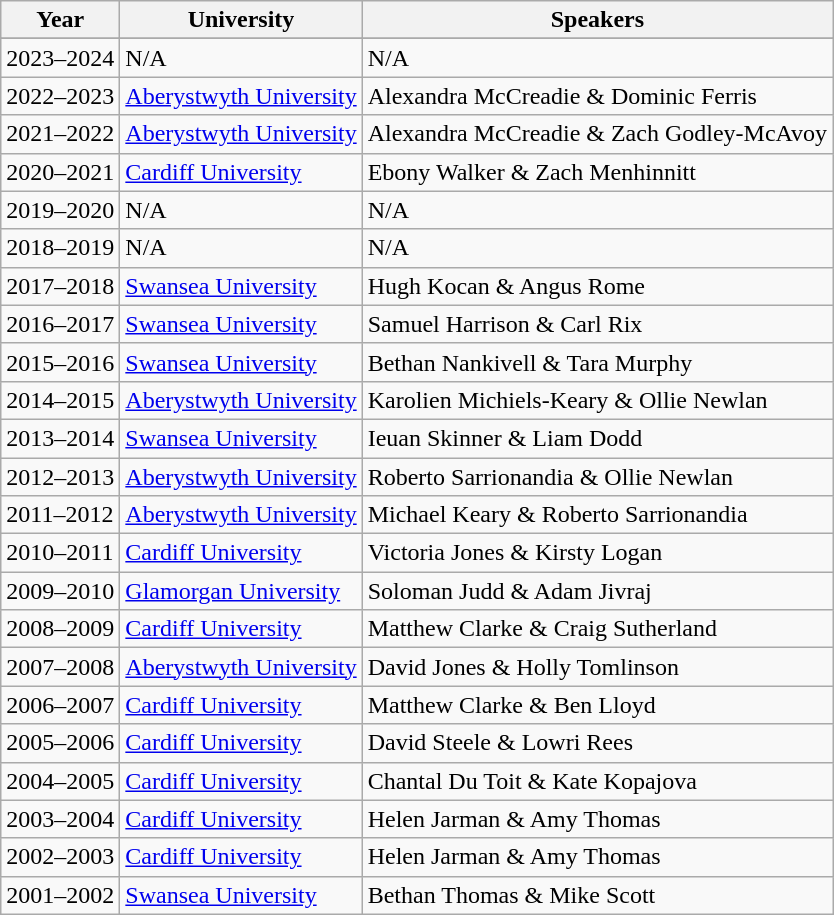<table class="wikitable sortable">
<tr>
<th>Year</th>
<th>University</th>
<th>Speakers</th>
</tr>
<tr>
</tr>
<tr>
<td>2023–2024</td>
<td>N/A</td>
<td>N/A</td>
</tr>
<tr>
<td>2022–2023</td>
<td><a href='#'>Aberystwyth University</a></td>
<td>Alexandra McCreadie & Dominic Ferris</td>
</tr>
<tr>
<td>2021–2022</td>
<td><a href='#'>Aberystwyth University</a></td>
<td>Alexandra McCreadie & Zach Godley-McAvoy</td>
</tr>
<tr>
<td>2020–2021</td>
<td><a href='#'>Cardiff University</a></td>
<td>Ebony Walker & Zach Menhinnitt</td>
</tr>
<tr>
<td>2019–2020</td>
<td>N/A</td>
<td>N/A</td>
</tr>
<tr>
<td>2018–2019</td>
<td>N/A</td>
<td>N/A</td>
</tr>
<tr>
<td>2017–2018</td>
<td><a href='#'>Swansea University</a></td>
<td>Hugh Kocan & Angus Rome</td>
</tr>
<tr>
<td>2016–2017</td>
<td><a href='#'>Swansea University</a></td>
<td>Samuel Harrison & Carl Rix</td>
</tr>
<tr>
<td>2015–2016</td>
<td><a href='#'>Swansea University</a></td>
<td>Bethan Nankivell & Tara Murphy</td>
</tr>
<tr>
<td>2014–2015</td>
<td><a href='#'>Aberystwyth University</a></td>
<td>Karolien Michiels-Keary & Ollie Newlan</td>
</tr>
<tr>
<td>2013–2014</td>
<td><a href='#'>Swansea University</a></td>
<td>Ieuan Skinner & Liam Dodd</td>
</tr>
<tr>
<td>2012–2013</td>
<td><a href='#'>Aberystwyth University</a></td>
<td>Roberto Sarrionandia & Ollie Newlan</td>
</tr>
<tr>
<td>2011–2012</td>
<td><a href='#'>Aberystwyth University</a></td>
<td>Michael Keary & Roberto Sarrionandia</td>
</tr>
<tr>
<td>2010–2011</td>
<td><a href='#'>Cardiff University</a></td>
<td>Victoria Jones & Kirsty Logan</td>
</tr>
<tr>
<td>2009–2010</td>
<td><a href='#'>Glamorgan University</a></td>
<td>Soloman Judd & Adam Jivraj</td>
</tr>
<tr>
<td>2008–2009</td>
<td><a href='#'>Cardiff University</a></td>
<td>Matthew Clarke & Craig Sutherland</td>
</tr>
<tr>
<td>2007–2008</td>
<td><a href='#'>Aberystwyth University</a></td>
<td>David Jones & Holly Tomlinson</td>
</tr>
<tr>
<td>2006–2007</td>
<td><a href='#'>Cardiff University</a></td>
<td>Matthew Clarke & Ben Lloyd</td>
</tr>
<tr>
<td>2005–2006</td>
<td><a href='#'>Cardiff University</a></td>
<td>David Steele & Lowri Rees</td>
</tr>
<tr>
<td>2004–2005</td>
<td><a href='#'>Cardiff University</a></td>
<td>Chantal Du Toit & Kate Kopajova</td>
</tr>
<tr>
<td>2003–2004</td>
<td><a href='#'>Cardiff University</a></td>
<td>Helen Jarman & Amy Thomas</td>
</tr>
<tr>
<td>2002–2003</td>
<td><a href='#'>Cardiff University</a></td>
<td>Helen Jarman & Amy Thomas</td>
</tr>
<tr>
<td>2001–2002</td>
<td><a href='#'>Swansea University</a></td>
<td>Bethan Thomas & Mike Scott</td>
</tr>
</table>
